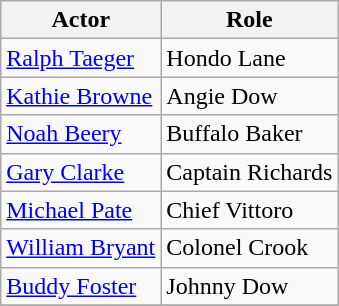<table class="wikitable">
<tr>
<th>Actor</th>
<th>Role</th>
</tr>
<tr>
<td><a href='#'>Ralph Taeger</a></td>
<td>Hondo Lane</td>
</tr>
<tr>
<td><a href='#'>Kathie Browne</a></td>
<td>Angie Dow</td>
</tr>
<tr>
<td><a href='#'>Noah Beery</a></td>
<td>Buffalo Baker</td>
</tr>
<tr>
<td><a href='#'>Gary Clarke</a></td>
<td>Captain Richards</td>
</tr>
<tr>
<td><a href='#'>Michael Pate</a></td>
<td>Chief Vittoro</td>
</tr>
<tr>
<td><a href='#'>William Bryant</a></td>
<td>Colonel Crook</td>
</tr>
<tr>
<td><a href='#'>Buddy Foster</a></td>
<td>Johnny Dow</td>
</tr>
<tr>
</tr>
</table>
